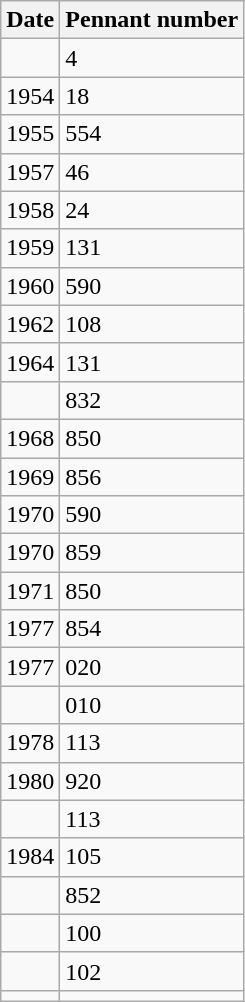<table class="wikitable">
<tr>
<th>Date</th>
<th>Pennant number</th>
</tr>
<tr>
<td></td>
<td>4</td>
</tr>
<tr>
<td>1954</td>
<td>18</td>
</tr>
<tr>
<td>1955</td>
<td>554</td>
</tr>
<tr>
<td>1957</td>
<td>46</td>
</tr>
<tr>
<td>1958</td>
<td>24</td>
</tr>
<tr>
<td>1959</td>
<td>131</td>
</tr>
<tr>
<td>1960</td>
<td>590</td>
</tr>
<tr>
<td>1962</td>
<td>108</td>
</tr>
<tr>
<td>1964</td>
<td>131</td>
</tr>
<tr>
<td></td>
<td>832</td>
</tr>
<tr>
<td>1968</td>
<td>850</td>
</tr>
<tr>
<td>1969</td>
<td>856</td>
</tr>
<tr>
<td>1970</td>
<td>590</td>
</tr>
<tr>
<td>1970</td>
<td>859</td>
</tr>
<tr>
<td>1971</td>
<td>850</td>
</tr>
<tr>
<td>1977</td>
<td>854</td>
</tr>
<tr>
<td>1977</td>
<td>020</td>
</tr>
<tr>
<td></td>
<td>010</td>
</tr>
<tr>
<td>1978</td>
<td>113</td>
</tr>
<tr>
<td>1980</td>
<td>920</td>
</tr>
<tr>
<td></td>
<td>113</td>
</tr>
<tr>
<td>1984</td>
<td>105</td>
</tr>
<tr>
<td></td>
<td>852</td>
</tr>
<tr>
<td></td>
<td>100</td>
</tr>
<tr>
<td></td>
<td>102</td>
</tr>
<tr>
<td></td>
<td></td>
</tr>
</table>
